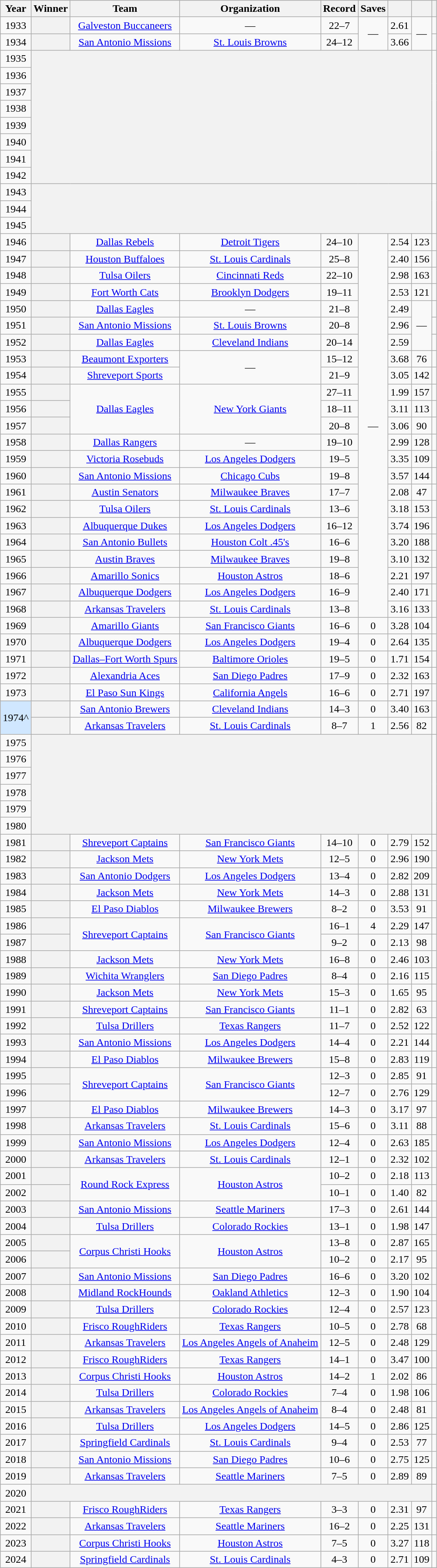<table class="wikitable sortable plainrowheaders" style="text-align:center">
<tr>
<th scope="col">Year</th>
<th scope="col">Winner</th>
<th scope="col">Team</th>
<th scope="col">Organization</th>
<th scope="col">Record</th>
<th scope="col">Saves</th>
<th scope="col"></th>
<th scope="col"></th>
<th scope="col" class="unsortable"></th>
</tr>
<tr>
<td>1933</td>
<th scope="row" style="text-align:center"></th>
<td><a href='#'>Galveston Buccaneers</a></td>
<td>—</td>
<td>22–7</td>
<td rowspan="2">—</td>
<td>2.61</td>
<td rowspan="2">—</td>
<td></td>
</tr>
<tr>
<td>1934</td>
<th scope="row" style="text-align:center"></th>
<td><a href='#'>San Antonio Missions</a></td>
<td><a href='#'>St. Louis Browns</a></td>
<td>24–12</td>
<td>3.66</td>
<td></td>
</tr>
<tr>
<td>1935</td>
<th colspan="7" rowspan="8" scope="row" style="text-align:center"></th>
<td rowspan="8"></td>
</tr>
<tr>
<td>1936</td>
</tr>
<tr>
<td>1937</td>
</tr>
<tr>
<td>1938</td>
</tr>
<tr>
<td>1939</td>
</tr>
<tr>
<td>1940</td>
</tr>
<tr>
<td>1941</td>
</tr>
<tr>
<td>1942</td>
</tr>
<tr>
<td>1943</td>
<th colspan="7" rowspan="3" scope="row" style="text-align:center"></th>
<td rowspan="3"></td>
</tr>
<tr>
<td>1944</td>
</tr>
<tr>
<td>1945</td>
</tr>
<tr>
<td>1946</td>
<th scope="row" style="text-align:center"></th>
<td><a href='#'>Dallas Rebels</a></td>
<td><a href='#'>Detroit Tigers</a></td>
<td>24–10</td>
<td rowspan="23">—</td>
<td>2.54</td>
<td>123</td>
<td></td>
</tr>
<tr>
<td>1947</td>
<th scope="row" style="text-align:center"></th>
<td><a href='#'>Houston Buffaloes</a></td>
<td><a href='#'>St. Louis Cardinals</a></td>
<td>25–8</td>
<td>2.40</td>
<td>156</td>
<td></td>
</tr>
<tr>
<td>1948</td>
<th scope="row" style="text-align:center"></th>
<td><a href='#'>Tulsa Oilers</a></td>
<td><a href='#'>Cincinnati Reds</a></td>
<td>22–10</td>
<td>2.98</td>
<td>163</td>
<td></td>
</tr>
<tr>
<td>1949</td>
<th scope="row" style="text-align:center"></th>
<td><a href='#'>Fort Worth Cats</a></td>
<td><a href='#'>Brooklyn Dodgers</a></td>
<td>19–11</td>
<td>2.53</td>
<td>121</td>
<td></td>
</tr>
<tr>
<td>1950</td>
<th scope="row" style="text-align:center"></th>
<td><a href='#'>Dallas Eagles</a></td>
<td>—</td>
<td>21–8</td>
<td>2.49</td>
<td rowspan="3">—</td>
<td></td>
</tr>
<tr>
<td>1951</td>
<th scope="row" style="text-align:center"></th>
<td><a href='#'>San Antonio Missions</a></td>
<td><a href='#'>St. Louis Browns</a></td>
<td>20–8</td>
<td>2.96</td>
<td></td>
</tr>
<tr>
<td>1952</td>
<th scope="row" style="text-align:center"></th>
<td><a href='#'>Dallas Eagles</a></td>
<td><a href='#'>Cleveland Indians</a></td>
<td>20–14</td>
<td>2.59</td>
<td></td>
</tr>
<tr>
<td>1953</td>
<th scope="row" style="text-align:center"></th>
<td><a href='#'>Beaumont Exporters</a></td>
<td rowspan="2">—</td>
<td>15–12</td>
<td>3.68</td>
<td>76</td>
<td></td>
</tr>
<tr>
<td>1954</td>
<th scope="row" style="text-align:center"></th>
<td><a href='#'>Shreveport Sports</a></td>
<td>21–9</td>
<td>3.05</td>
<td>142</td>
<td></td>
</tr>
<tr>
<td>1955</td>
<th scope="row" style="text-align:center"></th>
<td rowspan="3"><a href='#'>Dallas Eagles</a></td>
<td rowspan="3"><a href='#'>New York Giants</a></td>
<td>27–11</td>
<td>1.99</td>
<td>157</td>
<td></td>
</tr>
<tr>
<td>1956</td>
<th scope="row" style="text-align:center"></th>
<td>18–11</td>
<td>3.11</td>
<td>113</td>
<td></td>
</tr>
<tr>
<td>1957</td>
<th scope="row" style="text-align:center"></th>
<td>20–8</td>
<td>3.06</td>
<td>90</td>
<td></td>
</tr>
<tr>
<td>1958</td>
<th scope="row" style="text-align:center"></th>
<td><a href='#'>Dallas Rangers</a></td>
<td>—</td>
<td>19–10</td>
<td>2.99</td>
<td>128</td>
<td></td>
</tr>
<tr>
<td>1959</td>
<th scope="row" style="text-align:center"></th>
<td><a href='#'>Victoria Rosebuds</a></td>
<td><a href='#'>Los Angeles Dodgers</a></td>
<td>19–5</td>
<td>3.35</td>
<td>109</td>
<td></td>
</tr>
<tr>
<td>1960</td>
<th scope="row" style="text-align:center"></th>
<td><a href='#'>San Antonio Missions</a></td>
<td><a href='#'>Chicago Cubs</a></td>
<td>19–8</td>
<td>3.57</td>
<td>144</td>
<td></td>
</tr>
<tr>
<td>1961</td>
<th scope="row" style="text-align:center"></th>
<td><a href='#'>Austin Senators</a></td>
<td><a href='#'>Milwaukee Braves</a></td>
<td>17–7</td>
<td>2.08</td>
<td>47</td>
<td></td>
</tr>
<tr>
<td>1962</td>
<th scope="row" style="text-align:center"></th>
<td><a href='#'>Tulsa Oilers</a></td>
<td><a href='#'>St. Louis Cardinals</a></td>
<td>13–6</td>
<td>3.18</td>
<td>153</td>
<td></td>
</tr>
<tr>
<td>1963</td>
<th scope="row" style="text-align:center"></th>
<td><a href='#'>Albuquerque Dukes</a></td>
<td><a href='#'>Los Angeles Dodgers</a></td>
<td>16–12</td>
<td>3.74</td>
<td>196</td>
<td></td>
</tr>
<tr>
<td>1964</td>
<th scope="row" style="text-align:center"></th>
<td><a href='#'>San Antonio Bullets</a></td>
<td><a href='#'>Houston Colt .45's</a></td>
<td>16–6</td>
<td>3.20</td>
<td>188</td>
<td></td>
</tr>
<tr>
<td>1965</td>
<th scope="row" style="text-align:center"></th>
<td><a href='#'>Austin Braves</a></td>
<td><a href='#'>Milwaukee Braves</a></td>
<td>19–8</td>
<td>3.10</td>
<td>132</td>
<td></td>
</tr>
<tr>
<td>1966</td>
<th scope="row" style="text-align:center"></th>
<td><a href='#'>Amarillo Sonics</a></td>
<td><a href='#'>Houston Astros</a></td>
<td>18–6</td>
<td>2.21</td>
<td>197</td>
<td></td>
</tr>
<tr>
<td>1967</td>
<th scope="row" style="text-align:center"></th>
<td><a href='#'>Albuquerque Dodgers</a></td>
<td><a href='#'>Los Angeles Dodgers</a></td>
<td>16–9</td>
<td>2.40</td>
<td>171</td>
<td></td>
</tr>
<tr>
<td>1968</td>
<th scope="row" style="text-align:center"></th>
<td><a href='#'>Arkansas Travelers</a></td>
<td><a href='#'>St. Louis Cardinals</a></td>
<td>13–8</td>
<td>3.16</td>
<td>133</td>
<td></td>
</tr>
<tr>
<td>1969</td>
<th scope="row" style="text-align:center"></th>
<td><a href='#'>Amarillo Giants</a></td>
<td><a href='#'>San Francisco Giants</a></td>
<td>16–6</td>
<td>0</td>
<td>3.28</td>
<td>104</td>
<td></td>
</tr>
<tr>
<td>1970</td>
<th scope="row" style="text-align:center"></th>
<td><a href='#'>Albuquerque Dodgers</a></td>
<td><a href='#'>Los Angeles Dodgers</a></td>
<td>19–4</td>
<td>0</td>
<td>2.64</td>
<td>135</td>
<td></td>
</tr>
<tr>
<td>1971</td>
<th scope="row" style="text-align:center"></th>
<td><a href='#'>Dallas–Fort Worth Spurs</a></td>
<td><a href='#'>Baltimore Orioles</a></td>
<td>19–5</td>
<td>0</td>
<td>1.71</td>
<td>154</td>
<td></td>
</tr>
<tr>
<td>1972</td>
<th scope="row" style="text-align:center"></th>
<td><a href='#'>Alexandria Aces</a></td>
<td><a href='#'>San Diego Padres</a></td>
<td>17–9</td>
<td>0</td>
<td>2.32</td>
<td>163</td>
<td></td>
</tr>
<tr>
<td>1973</td>
<th scope="row" style="text-align:center"></th>
<td><a href='#'>El Paso Sun Kings</a></td>
<td><a href='#'>California Angels</a></td>
<td>16–6</td>
<td>0</td>
<td>2.71</td>
<td>197</td>
<td></td>
</tr>
<tr>
<td style="background-color:#D0E7FF;" rowspan="2">1974^</td>
<th scope="row" style="text-align:center"></th>
<td><a href='#'>San Antonio Brewers</a></td>
<td><a href='#'>Cleveland Indians</a></td>
<td>14–3</td>
<td>0</td>
<td>3.40</td>
<td>163</td>
<td></td>
</tr>
<tr>
<th scope="row" style="text-align:center"></th>
<td><a href='#'>Arkansas Travelers</a></td>
<td><a href='#'>St. Louis Cardinals</a></td>
<td>8–7</td>
<td>1</td>
<td>2.56</td>
<td>82</td>
<td></td>
</tr>
<tr>
<td>1975</td>
<th colspan="7" rowspan="6" scope="row" style="text-align:center"></th>
<td rowspan="6"></td>
</tr>
<tr>
<td>1976</td>
</tr>
<tr>
<td>1977</td>
</tr>
<tr>
<td>1978</td>
</tr>
<tr>
<td>1979</td>
</tr>
<tr>
<td>1980</td>
</tr>
<tr>
<td>1981</td>
<th scope="row" style="text-align:center"></th>
<td><a href='#'>Shreveport Captains</a></td>
<td><a href='#'>San Francisco Giants</a></td>
<td>14–10</td>
<td>0</td>
<td>2.79</td>
<td>152</td>
<td></td>
</tr>
<tr>
<td>1982</td>
<th scope="row" style="text-align:center"></th>
<td><a href='#'>Jackson Mets</a></td>
<td><a href='#'>New York Mets</a></td>
<td>12–5</td>
<td>0</td>
<td>2.96</td>
<td>190</td>
<td></td>
</tr>
<tr>
<td>1983</td>
<th scope="row" style="text-align:center"></th>
<td><a href='#'>San Antonio Dodgers</a></td>
<td><a href='#'>Los Angeles Dodgers</a></td>
<td>13–4</td>
<td>0</td>
<td>2.82</td>
<td>209</td>
<td></td>
</tr>
<tr>
<td>1984</td>
<th scope="row" style="text-align:center"></th>
<td><a href='#'>Jackson Mets</a></td>
<td><a href='#'>New York Mets</a></td>
<td>14–3</td>
<td>0</td>
<td>2.88</td>
<td>131</td>
<td></td>
</tr>
<tr>
<td>1985</td>
<th scope="row" style="text-align:center"></th>
<td><a href='#'>El Paso Diablos</a></td>
<td><a href='#'>Milwaukee Brewers</a></td>
<td>8–2</td>
<td>0</td>
<td>3.53</td>
<td>91</td>
<td></td>
</tr>
<tr>
<td>1986</td>
<th scope="row" style="text-align:center"></th>
<td rowspan="2"><a href='#'>Shreveport Captains</a></td>
<td rowspan="2"><a href='#'>San Francisco Giants</a></td>
<td>16–1</td>
<td>4</td>
<td>2.29</td>
<td>147</td>
<td></td>
</tr>
<tr>
<td>1987</td>
<th scope="row" style="text-align:center"></th>
<td>9–2</td>
<td>0</td>
<td>2.13</td>
<td>98</td>
<td></td>
</tr>
<tr>
<td>1988</td>
<th scope="row" style="text-align:center"></th>
<td><a href='#'>Jackson Mets</a></td>
<td><a href='#'>New York Mets</a></td>
<td>16–8</td>
<td>0</td>
<td>2.46</td>
<td>103</td>
<td></td>
</tr>
<tr>
<td>1989</td>
<th scope="row" style="text-align:center"></th>
<td><a href='#'>Wichita Wranglers</a></td>
<td><a href='#'>San Diego Padres</a></td>
<td>8–4</td>
<td>0</td>
<td>2.16</td>
<td>115</td>
<td></td>
</tr>
<tr>
<td>1990</td>
<th scope="row" style="text-align:center"></th>
<td><a href='#'>Jackson Mets</a></td>
<td><a href='#'>New York Mets</a></td>
<td>15–3</td>
<td>0</td>
<td>1.65</td>
<td>95</td>
<td></td>
</tr>
<tr>
<td>1991</td>
<th scope="row" style="text-align:center"></th>
<td><a href='#'>Shreveport Captains</a></td>
<td><a href='#'>San Francisco Giants</a></td>
<td>11–1</td>
<td>0</td>
<td>2.82</td>
<td>63</td>
<td></td>
</tr>
<tr>
<td>1992</td>
<th scope="row" style="text-align:center"></th>
<td><a href='#'>Tulsa Drillers</a></td>
<td><a href='#'>Texas Rangers</a></td>
<td>11–7</td>
<td>0</td>
<td>2.52</td>
<td>122</td>
<td></td>
</tr>
<tr>
<td>1993</td>
<th scope="row" style="text-align:center"></th>
<td><a href='#'>San Antonio Missions</a></td>
<td><a href='#'>Los Angeles Dodgers</a></td>
<td>14–4</td>
<td>0</td>
<td>2.21</td>
<td>144</td>
<td></td>
</tr>
<tr>
<td>1994</td>
<th scope="row" style="text-align:center"></th>
<td><a href='#'>El Paso Diablos</a></td>
<td><a href='#'>Milwaukee Brewers</a></td>
<td>15–8</td>
<td>0</td>
<td>2.83</td>
<td>119</td>
<td></td>
</tr>
<tr>
<td>1995</td>
<th scope="row" style="text-align:center"></th>
<td rowspan="2"><a href='#'>Shreveport Captains</a></td>
<td rowspan="2"><a href='#'>San Francisco Giants</a></td>
<td>12–3</td>
<td>0</td>
<td>2.85</td>
<td>91</td>
<td></td>
</tr>
<tr>
<td>1996</td>
<th scope="row" style="text-align:center"></th>
<td>12–7</td>
<td>0</td>
<td>2.76</td>
<td>129</td>
<td></td>
</tr>
<tr>
<td>1997</td>
<th scope="row" style="text-align:center"></th>
<td><a href='#'>El Paso Diablos</a></td>
<td><a href='#'>Milwaukee Brewers</a></td>
<td>14–3</td>
<td>0</td>
<td>3.17</td>
<td>97</td>
<td></td>
</tr>
<tr>
<td>1998</td>
<th scope="row" style="text-align:center"></th>
<td><a href='#'>Arkansas Travelers</a></td>
<td><a href='#'>St. Louis Cardinals</a></td>
<td>15–6</td>
<td>0</td>
<td>3.11</td>
<td>88</td>
<td></td>
</tr>
<tr>
<td>1999</td>
<th scope="row" style="text-align:center"></th>
<td><a href='#'>San Antonio Missions</a></td>
<td><a href='#'>Los Angeles Dodgers</a></td>
<td>12–4</td>
<td>0</td>
<td>2.63</td>
<td>185</td>
<td></td>
</tr>
<tr>
<td>2000</td>
<th scope="row" style="text-align:center"></th>
<td><a href='#'>Arkansas Travelers</a></td>
<td><a href='#'>St. Louis Cardinals</a></td>
<td>12–1</td>
<td>0</td>
<td>2.32</td>
<td>102</td>
<td></td>
</tr>
<tr>
<td>2001</td>
<th scope="row" style="text-align:center"></th>
<td rowspan="2"><a href='#'>Round Rock Express</a></td>
<td rowspan="2"><a href='#'>Houston Astros</a></td>
<td>10–2</td>
<td>0</td>
<td>2.18</td>
<td>113</td>
<td></td>
</tr>
<tr>
<td>2002</td>
<th scope="row" style="text-align:center"></th>
<td>10–1</td>
<td>0</td>
<td>1.40</td>
<td>82</td>
<td></td>
</tr>
<tr>
<td>2003</td>
<th scope="row" style="text-align:center"></th>
<td><a href='#'>San Antonio Missions</a></td>
<td><a href='#'>Seattle Mariners</a></td>
<td>17–3</td>
<td>0</td>
<td>2.61</td>
<td>144</td>
<td></td>
</tr>
<tr>
<td>2004</td>
<th scope="row" style="text-align:center"></th>
<td><a href='#'>Tulsa Drillers</a></td>
<td><a href='#'>Colorado Rockies</a></td>
<td>13–1</td>
<td>0</td>
<td>1.98</td>
<td>147</td>
<td></td>
</tr>
<tr>
<td>2005</td>
<th scope="row" style="text-align:center"></th>
<td rowspan="2"><a href='#'>Corpus Christi Hooks</a></td>
<td rowspan="2"><a href='#'>Houston Astros</a></td>
<td>13–8</td>
<td>0</td>
<td>2.87</td>
<td>165</td>
<td></td>
</tr>
<tr>
<td>2006</td>
<th scope="row" style="text-align:center"></th>
<td>10–2</td>
<td>0</td>
<td>2.17</td>
<td>95</td>
<td></td>
</tr>
<tr>
<td>2007</td>
<th scope="row" style="text-align:center"></th>
<td><a href='#'>San Antonio Missions</a></td>
<td><a href='#'>San Diego Padres</a></td>
<td>16–6</td>
<td>0</td>
<td>3.20</td>
<td>102</td>
<td></td>
</tr>
<tr>
<td>2008</td>
<th scope="row" style="text-align:center"></th>
<td><a href='#'>Midland RockHounds</a></td>
<td><a href='#'>Oakland Athletics</a></td>
<td>12–3</td>
<td>0</td>
<td>1.90</td>
<td>104</td>
<td></td>
</tr>
<tr>
<td>2009</td>
<th scope="row" style="text-align:center"></th>
<td><a href='#'>Tulsa Drillers</a></td>
<td><a href='#'>Colorado Rockies</a></td>
<td>12–4</td>
<td>0</td>
<td>2.57</td>
<td>123</td>
<td></td>
</tr>
<tr>
<td>2010</td>
<th scope="row" style="text-align:center"></th>
<td><a href='#'>Frisco RoughRiders</a></td>
<td><a href='#'>Texas Rangers</a></td>
<td>10–5</td>
<td>0</td>
<td>2.78</td>
<td>68</td>
<td></td>
</tr>
<tr>
<td>2011</td>
<th scope="row" style="text-align:center"></th>
<td><a href='#'>Arkansas Travelers</a></td>
<td><a href='#'>Los Angeles Angels of Anaheim</a></td>
<td>12–5</td>
<td>0</td>
<td>2.48</td>
<td>129</td>
<td></td>
</tr>
<tr>
<td>2012</td>
<th scope="row" style="text-align:center"></th>
<td><a href='#'>Frisco RoughRiders</a></td>
<td><a href='#'>Texas Rangers</a></td>
<td>14–1</td>
<td>0</td>
<td>3.47</td>
<td>100</td>
<td></td>
</tr>
<tr>
<td>2013</td>
<th scope="row" style="text-align:center"></th>
<td><a href='#'>Corpus Christi Hooks</a></td>
<td><a href='#'>Houston Astros</a></td>
<td>14–2</td>
<td>1</td>
<td>2.02</td>
<td>86</td>
<td></td>
</tr>
<tr>
<td>2014</td>
<th scope="row" style="text-align:center"></th>
<td><a href='#'>Tulsa Drillers</a></td>
<td><a href='#'>Colorado Rockies</a></td>
<td>7–4</td>
<td>0</td>
<td>1.98</td>
<td>106</td>
<td></td>
</tr>
<tr>
<td>2015</td>
<th scope="row" style="text-align:center"></th>
<td><a href='#'>Arkansas Travelers</a></td>
<td><a href='#'>Los Angeles Angels of Anaheim</a></td>
<td>8–4</td>
<td>0</td>
<td>2.48</td>
<td>81</td>
<td></td>
</tr>
<tr>
<td>2016</td>
<th scope="row" style="text-align:center"></th>
<td><a href='#'>Tulsa Drillers</a></td>
<td><a href='#'>Los Angeles Dodgers</a></td>
<td>14–5</td>
<td>0</td>
<td>2.86</td>
<td>125</td>
<td></td>
</tr>
<tr>
<td>2017</td>
<th scope="row" style="text-align:center"></th>
<td><a href='#'>Springfield Cardinals</a></td>
<td><a href='#'>St. Louis Cardinals</a></td>
<td>9–4</td>
<td>0</td>
<td>2.53</td>
<td>77</td>
<td></td>
</tr>
<tr>
<td>2018</td>
<th scope="row" style="text-align:center"></th>
<td><a href='#'>San Antonio Missions</a></td>
<td><a href='#'>San Diego Padres</a></td>
<td>10–6</td>
<td>0</td>
<td>2.75</td>
<td>125</td>
<td></td>
</tr>
<tr>
<td>2019</td>
<th scope="row" style="text-align:center"></th>
<td><a href='#'>Arkansas Travelers</a></td>
<td><a href='#'>Seattle Mariners</a></td>
<td>7–5</td>
<td>0</td>
<td>2.89</td>
<td>89</td>
<td></td>
</tr>
<tr>
<td>2020</td>
<th scope="row" style="text-align:center" colspan="7"></th>
<td></td>
</tr>
<tr>
<td>2021</td>
<th scope="row" style="text-align:center"></th>
<td><a href='#'>Frisco RoughRiders</a></td>
<td><a href='#'>Texas Rangers</a></td>
<td>3–3</td>
<td>0</td>
<td>2.31</td>
<td>97</td>
<td></td>
</tr>
<tr>
<td>2022</td>
<th scope="row" style="text-align:center"></th>
<td><a href='#'>Arkansas Travelers</a></td>
<td><a href='#'>Seattle Mariners</a></td>
<td>16–2</td>
<td>0</td>
<td>2.25</td>
<td>131</td>
<td></td>
</tr>
<tr>
<td>2023</td>
<th scope="row" style="text-align:center"></th>
<td><a href='#'>Corpus Christi Hooks</a></td>
<td><a href='#'>Houston Astros</a></td>
<td>7–5</td>
<td>0</td>
<td>3.27</td>
<td>118</td>
<td></td>
</tr>
<tr>
<td>2024</td>
<th scope="row" style="text-align:center"></th>
<td><a href='#'>Springfield Cardinals</a></td>
<td><a href='#'>St. Louis Cardinals</a></td>
<td>4–3</td>
<td>0</td>
<td>2.71</td>
<td>109</td>
<td></td>
</tr>
</table>
